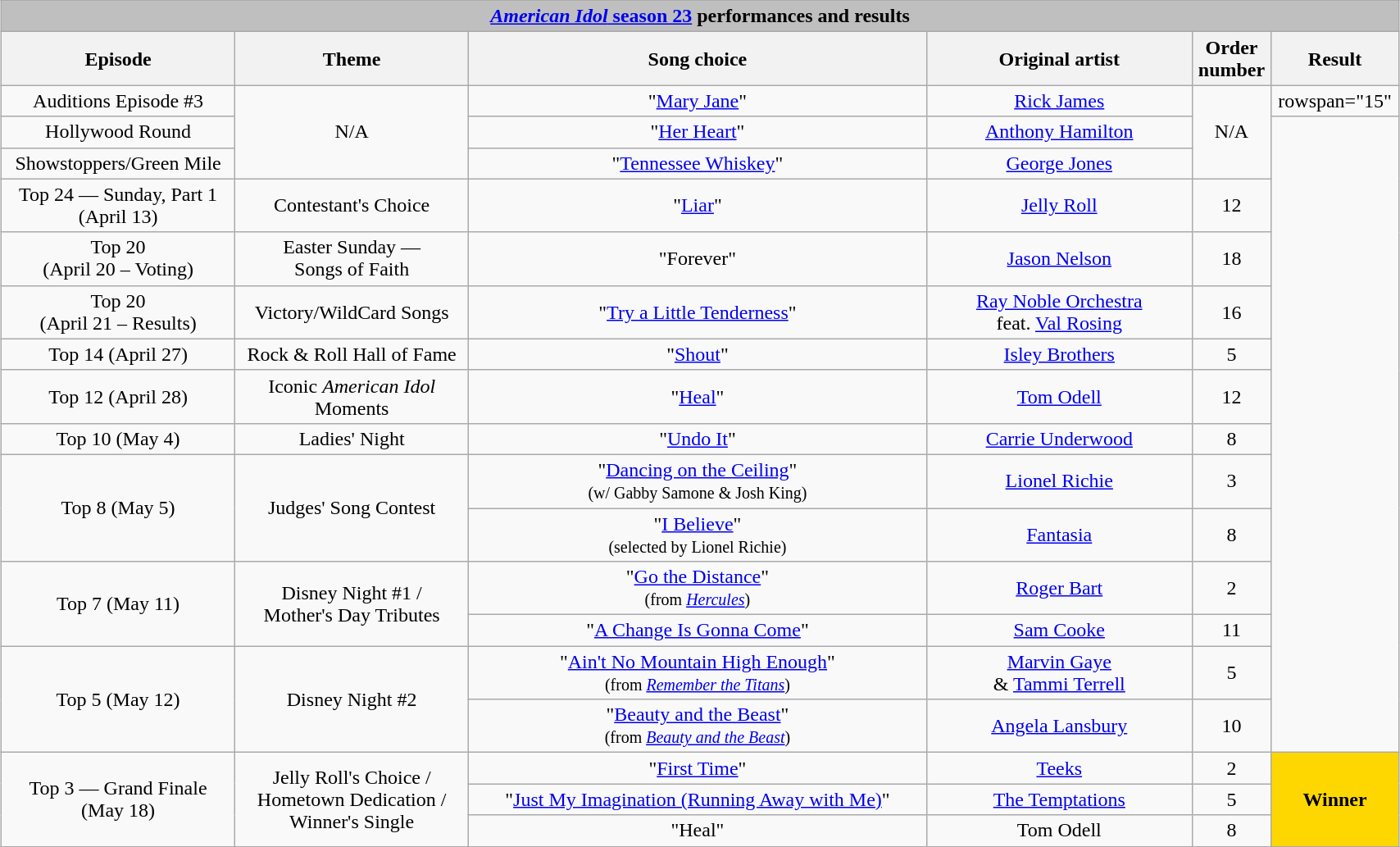<table class="wikitable" style="width:90%; margin:1em auto 1em auto; text-align: center;">
<tr>
<th colspan="6" style="background:#BFBFBF;"><a href='#'><em>American Idol</em> season 23</a> performances and results</th>
</tr>
<tr>
<th style="width:175px;">Episode</th>
<th style="width:175px;">Theme</th>
<th style="width:350px;">Song choice</th>
<th style="width:200px;">Original artist</th>
<th style="width:040px;">Order number</th>
<th style="width:060px;">Result</th>
</tr>
<tr>
<td>Auditions Episode #3</td>
<td rowspan="3">N/A</td>
<td>"<a href='#'>Mary Jane</a>"</td>
<td><a href='#'>Rick James</a></td>
<td rowspan="3">N/A</td>
<td>rowspan="15" </td>
</tr>
<tr>
<td>Hollywood Round</td>
<td>"<a href='#'>Her Heart</a>"</td>
<td><a href='#'>Anthony Hamilton</a></td>
</tr>
<tr>
<td>Showstoppers/Green Mile</td>
<td>"<a href='#'>Tennessee Whiskey</a>"</td>
<td><a href='#'>George Jones</a></td>
</tr>
<tr>
<td>Top 24 — Sunday, Part 1<br>(April 13)</td>
<td>Contestant's Choice</td>
<td>"<a href='#'>Liar</a>"</td>
<td><a href='#'>Jelly Roll</a></td>
<td>12</td>
</tr>
<tr>
<td>Top 20<br>(April 20 – Voting)</td>
<td>Easter Sunday —<br>Songs of Faith</td>
<td>"Forever"</td>
<td><a href='#'>Jason Nelson</a></td>
<td>18</td>
</tr>
<tr>
<td>Top 20<br>(April 21 – Results)</td>
<td>Victory/WildCard Songs</td>
<td>"<a href='#'>Try a Little Tenderness</a>"</td>
<td><a href='#'>Ray Noble Orchestra</a><br>feat. <a href='#'>Val Rosing</a></td>
<td>16</td>
</tr>
<tr>
<td>Top 14 (April 27)</td>
<td>Rock & Roll Hall of Fame</td>
<td>"<a href='#'>Shout</a>"</td>
<td><a href='#'>Isley Brothers</a></td>
<td>5</td>
</tr>
<tr>
<td>Top 12 (April 28)</td>
<td>Iconic <em>American Idol</em> Moments</td>
<td>"<a href='#'>Heal</a>"</td>
<td><a href='#'>Tom Odell</a></td>
<td>12</td>
</tr>
<tr>
<td>Top 10 (May 4)</td>
<td>Ladies' Night</td>
<td>"<a href='#'>Undo It</a>"</td>
<td><a href='#'>Carrie Underwood</a></td>
<td>8</td>
</tr>
<tr>
<td rowspan="2">Top 8 (May 5)</td>
<td rowspan="2">Judges' Song Contest</td>
<td>"<a href='#'>Dancing on the Ceiling</a>"<br><small>(w/ Gabby Samone & Josh King)</small></td>
<td><a href='#'>Lionel Richie</a></td>
<td>3</td>
</tr>
<tr>
<td>"<a href='#'>I Believe</a>"<br><small>(selected by Lionel Richie)</small></td>
<td><a href='#'>Fantasia</a></td>
<td>8</td>
</tr>
<tr>
<td rowspan="2">Top 7 (May 11)</td>
<td rowspan="2">Disney Night #1 /<br>Mother's Day Tributes</td>
<td>"<a href='#'>Go the Distance</a>"<br><small>(from <em><a href='#'>Hercules</a></em>)</small></td>
<td><a href='#'>Roger Bart</a></td>
<td>2</td>
</tr>
<tr>
<td>"<a href='#'>A Change Is Gonna Come</a>"</td>
<td><a href='#'>Sam Cooke</a></td>
<td>11</td>
</tr>
<tr>
<td rowspan="2">Top 5 (May 12)</td>
<td rowspan="2">Disney Night #2</td>
<td>"<a href='#'>Ain't No Mountain High Enough</a>"<br><small>(from <em><a href='#'>Remember the Titans</a></em>)</small></td>
<td><a href='#'>Marvin Gaye</a><br>& <a href='#'>Tammi Terrell</a></td>
<td>5</td>
</tr>
<tr>
<td>"<a href='#'>Beauty and the Beast</a>"<br><small>(from <em><a href='#'>Beauty and the Beast</a></em>)</small></td>
<td><a href='#'>Angela Lansbury</a></td>
<td>10</td>
</tr>
<tr>
<td rowspan="3">Top 3 — Grand Finale<br>(May 18)</td>
<td rowspan="3">Jelly Roll's Choice /<br>Hometown Dedication /<br>Winner's Single</td>
<td>"<a href='#'>First Time</a>"</td>
<td><a href='#'>Teeks</a></td>
<td>2</td>
<td rowspan="3" bgcolor="gold"><strong>Winner</strong></td>
</tr>
<tr>
<td>"<a href='#'>Just My Imagination (Running Away with Me)</a>"</td>
<td><a href='#'>The Temptations</a></td>
<td>5</td>
</tr>
<tr>
<td>"Heal"</td>
<td>Tom Odell</td>
<td>8</td>
</tr>
</table>
